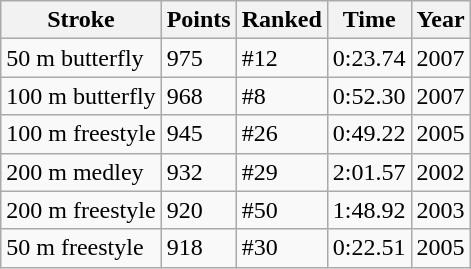<table class="wikitable">
<tr>
<th>Stroke</th>
<th>Points</th>
<th>Ranked</th>
<th>Time</th>
<th>Year</th>
</tr>
<tr>
<td>50 m butterfly</td>
<td>975</td>
<td>#12</td>
<td>0:23.74</td>
<td>2007</td>
</tr>
<tr>
<td>100 m butterfly</td>
<td>968</td>
<td>#8</td>
<td>0:52.30</td>
<td>2007</td>
</tr>
<tr>
<td>100 m freestyle</td>
<td>945</td>
<td>#26</td>
<td>0:49.22</td>
<td>2005</td>
</tr>
<tr>
<td>200 m medley</td>
<td>932</td>
<td>#29</td>
<td>2:01.57</td>
<td>2002</td>
</tr>
<tr>
<td>200 m freestyle</td>
<td>920</td>
<td>#50</td>
<td>1:48.92</td>
<td>2003</td>
</tr>
<tr>
<td>50 m freestyle</td>
<td>918</td>
<td>#30</td>
<td>0:22.51</td>
<td>2005</td>
</tr>
</table>
